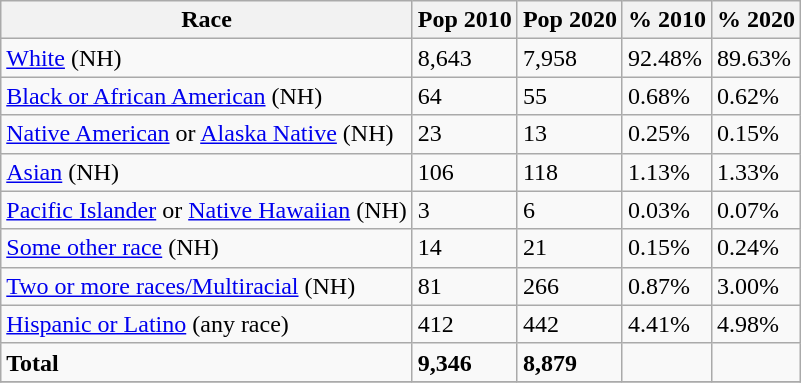<table class="wikitable">
<tr>
<th>Race</th>
<th>Pop 2010</th>
<th>Pop 2020</th>
<th>% 2010</th>
<th>% 2020</th>
</tr>
<tr>
<td><a href='#'>White</a> (NH)</td>
<td>8,643</td>
<td>7,958</td>
<td>92.48%</td>
<td>89.63%</td>
</tr>
<tr>
<td><a href='#'>Black or African American</a> (NH)</td>
<td>64</td>
<td>55</td>
<td>0.68%</td>
<td>0.62%</td>
</tr>
<tr>
<td><a href='#'>Native American</a> or <a href='#'>Alaska Native</a> (NH)</td>
<td>23</td>
<td>13</td>
<td>0.25%</td>
<td>0.15%</td>
</tr>
<tr>
<td><a href='#'>Asian</a> (NH)</td>
<td>106</td>
<td>118</td>
<td>1.13%</td>
<td>1.33%</td>
</tr>
<tr>
<td><a href='#'>Pacific Islander</a> or <a href='#'>Native Hawaiian</a> (NH)</td>
<td>3</td>
<td>6</td>
<td>0.03%</td>
<td>0.07%</td>
</tr>
<tr>
<td><a href='#'>Some other race</a> (NH)</td>
<td>14</td>
<td>21</td>
<td>0.15%</td>
<td>0.24%</td>
</tr>
<tr>
<td><a href='#'>Two or more races/Multiracial</a> (NH)</td>
<td>81</td>
<td>266</td>
<td>0.87%</td>
<td>3.00%</td>
</tr>
<tr>
<td><a href='#'>Hispanic or Latino</a> (any race)</td>
<td>412</td>
<td>442</td>
<td>4.41%</td>
<td>4.98%</td>
</tr>
<tr>
<td><strong>Total</strong></td>
<td><strong>9,346</strong></td>
<td><strong>8,879</strong></td>
<td></td>
<td></td>
</tr>
<tr>
</tr>
</table>
